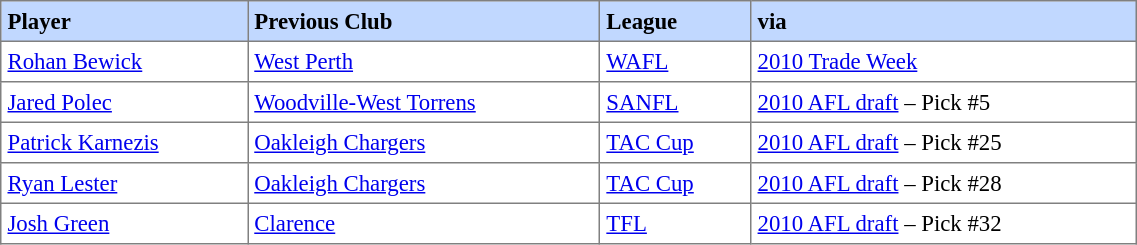<table border="1" cellpadding="4" cellspacing="0"  style="text-align:left; font-size:95%; border-collapse:collapse; width:60%;">
<tr style="background:#C1D8FF;">
<th>Player</th>
<th>Previous Club</th>
<th>League</th>
<th>via</th>
</tr>
<tr>
<td> <a href='#'>Rohan Bewick</a></td>
<td><a href='#'>West Perth</a></td>
<td><a href='#'>WAFL</a></td>
<td><a href='#'>2010 Trade Week</a></td>
</tr>
<tr>
<td> <a href='#'>Jared Polec</a></td>
<td><a href='#'>Woodville-West Torrens</a></td>
<td><a href='#'>SANFL</a></td>
<td><a href='#'>2010 AFL draft</a> – Pick #5</td>
</tr>
<tr>
<td> <a href='#'>Patrick Karnezis</a></td>
<td><a href='#'>Oakleigh Chargers</a></td>
<td><a href='#'>TAC Cup</a></td>
<td><a href='#'>2010 AFL draft</a> – Pick #25</td>
</tr>
<tr>
<td> <a href='#'>Ryan Lester</a></td>
<td><a href='#'>Oakleigh Chargers</a></td>
<td><a href='#'>TAC Cup</a></td>
<td><a href='#'>2010 AFL draft</a> – Pick #28</td>
</tr>
<tr>
<td> <a href='#'>Josh Green</a></td>
<td><a href='#'>Clarence</a></td>
<td><a href='#'>TFL</a></td>
<td><a href='#'>2010 AFL draft</a> – Pick #32</td>
</tr>
</table>
